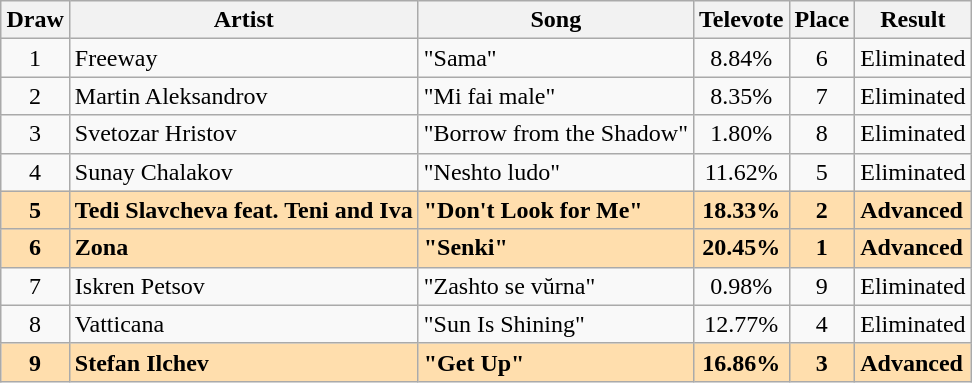<table class="sortable wikitable" style="margin: 1em auto 1em auto; text-align:center">
<tr>
<th>Draw</th>
<th>Artist</th>
<th>Song</th>
<th>Televote</th>
<th>Place</th>
<th>Result</th>
</tr>
<tr>
<td>1</td>
<td align="left">Freeway</td>
<td align="left">"Sama"</td>
<td>8.84%</td>
<td>6</td>
<td align="left">Eliminated</td>
</tr>
<tr>
<td>2</td>
<td align="left">Martin Aleksandrov</td>
<td align="left">"Mi fai male"</td>
<td>8.35%</td>
<td>7</td>
<td align="left">Eliminated</td>
</tr>
<tr>
<td>3</td>
<td align="left">Svetozar Hristov</td>
<td align="left">"Borrow from the Shadow"</td>
<td>1.80%</td>
<td>8</td>
<td align="left">Eliminated</td>
</tr>
<tr>
<td>4</td>
<td align="left">Sunay Chalakov</td>
<td align="left">"Neshto ludo"</td>
<td>11.62%</td>
<td>5</td>
<td align="left">Eliminated</td>
</tr>
<tr style="font-weight:bold; background:navajowhite;">
<td>5</td>
<td align="left">Tedi Slavcheva feat. Teni and Iva</td>
<td align="left">"Don't Look for Me"</td>
<td>18.33%</td>
<td>2</td>
<td align="left">Advanced</td>
</tr>
<tr style="font-weight:bold; background:navajowhite;">
<td>6</td>
<td align="left">Zona</td>
<td align="left">"Senki"</td>
<td>20.45%</td>
<td>1</td>
<td align="left">Advanced</td>
</tr>
<tr>
<td>7</td>
<td align="left">Iskren Petsov</td>
<td align="left">"Zashto se vŭrna"</td>
<td>0.98%</td>
<td>9</td>
<td align="left">Eliminated</td>
</tr>
<tr>
<td>8</td>
<td align="left">Vatticana</td>
<td align="left">"Sun Is Shining"</td>
<td>12.77%</td>
<td>4</td>
<td align="left">Eliminated</td>
</tr>
<tr style="font-weight:bold; background:navajowhite;">
<td>9</td>
<td align="left">Stefan Ilchev</td>
<td align="left">"Get Up"</td>
<td>16.86%</td>
<td>3</td>
<td align="left">Advanced</td>
</tr>
</table>
